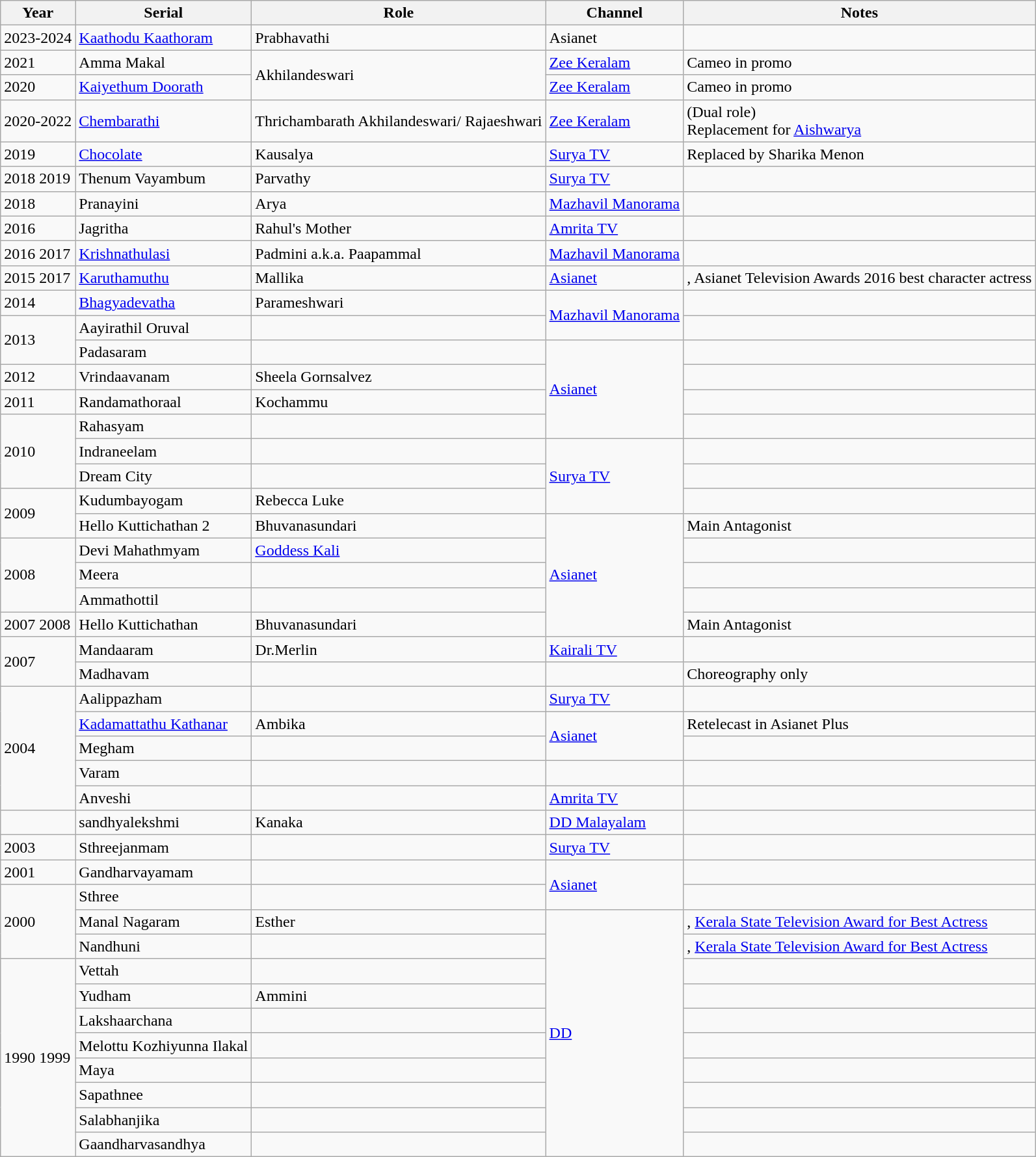<table class="wikitable sortable">
<tr>
<th>Year</th>
<th>Serial</th>
<th>Role</th>
<th>Channel</th>
<th>Notes</th>
</tr>
<tr>
<td>2023-2024</td>
<td><a href='#'>Kaathodu Kaathoram</a></td>
<td>Prabhavathi</td>
<td>Asianet</td>
<td></td>
</tr>
<tr>
<td>2021</td>
<td>Amma Makal</td>
<td rowspan=2>Akhilandeswari</td>
<td><a href='#'>Zee Keralam</a></td>
<td>Cameo in promo</td>
</tr>
<tr>
<td>2020</td>
<td><a href='#'>Kaiyethum Doorath</a></td>
<td><a href='#'>Zee Keralam</a></td>
<td>Cameo in promo</td>
</tr>
<tr>
<td>2020-2022</td>
<td><a href='#'>Chembarathi</a></td>
<td>Thrichambarath Akhilandeswari/ Rajaeshwari</td>
<td><a href='#'>Zee Keralam</a></td>
<td>(Dual role) <br>Replacement for <a href='#'>Aishwarya</a></td>
</tr>
<tr>
<td>2019</td>
<td><a href='#'>Chocolate</a></td>
<td>Kausalya</td>
<td><a href='#'>Surya TV</a></td>
<td>Replaced by Sharika Menon</td>
</tr>
<tr>
<td>2018 2019</td>
<td>Thenum Vayambum</td>
<td>Parvathy</td>
<td><a href='#'>Surya TV</a></td>
<td></td>
</tr>
<tr>
<td>2018</td>
<td>Pranayini</td>
<td>Arya</td>
<td><a href='#'>Mazhavil Manorama</a></td>
<td></td>
</tr>
<tr>
<td>2016</td>
<td>Jagritha</td>
<td>Rahul's Mother</td>
<td><a href='#'>Amrita TV</a></td>
<td></td>
</tr>
<tr>
<td>2016  2017</td>
<td><a href='#'>Krishnathulasi</a></td>
<td>Padmini a.k.a. Paapammal</td>
<td><a href='#'>Mazhavil Manorama</a></td>
<td></td>
</tr>
<tr>
<td>2015  2017</td>
<td><a href='#'>Karuthamuthu</a></td>
<td>Mallika</td>
<td><a href='#'>Asianet</a></td>
<td> , Asianet Television Awards 2016 best character actress</td>
</tr>
<tr>
<td>2014</td>
<td><a href='#'>Bhagyadevatha</a></td>
<td>Parameshwari</td>
<td rowspan="2"><a href='#'>Mazhavil Manorama</a></td>
<td></td>
</tr>
<tr>
<td rowspan=2>2013</td>
<td>Aayirathil Oruval</td>
<td></td>
<td></td>
</tr>
<tr>
<td>Padasaram</td>
<td></td>
<td rowspan="4"><a href='#'>Asianet</a></td>
<td></td>
</tr>
<tr>
<td>2012</td>
<td>Vrindaavanam</td>
<td>Sheela Gornsalvez</td>
<td></td>
</tr>
<tr>
<td>2011</td>
<td>Randamathoraal</td>
<td>Kochammu</td>
<td></td>
</tr>
<tr>
<td rowspan=3>2010</td>
<td>Rahasyam</td>
<td></td>
<td></td>
</tr>
<tr>
<td>Indraneelam</td>
<td></td>
<td rowspan="3"><a href='#'>Surya TV</a></td>
<td></td>
</tr>
<tr>
<td>Dream City</td>
<td></td>
<td></td>
</tr>
<tr>
<td rowspan="2">2009</td>
<td>Kudumbayogam</td>
<td>Rebecca Luke</td>
<td></td>
</tr>
<tr>
<td>Hello Kuttichathan 2</td>
<td>Bhuvanasundari</td>
<td rowspan="5"><a href='#'>Asianet</a></td>
<td>Main Antagonist</td>
</tr>
<tr>
<td rowspan="3">2008</td>
<td>Devi Mahathmyam</td>
<td><a href='#'>Goddess Kali</a></td>
<td></td>
</tr>
<tr>
<td>Meera</td>
<td></td>
<td></td>
</tr>
<tr>
<td>Ammathottil</td>
<td></td>
<td></td>
</tr>
<tr>
<td>2007  2008</td>
<td>Hello Kuttichathan</td>
<td>Bhuvanasundari</td>
<td>Main Antagonist</td>
</tr>
<tr>
<td rowspan="2">2007</td>
<td>Mandaaram</td>
<td>Dr.Merlin</td>
<td><a href='#'>Kairali TV</a></td>
<td></td>
</tr>
<tr>
<td>Madhavam</td>
<td></td>
<td></td>
<td>Choreography only</td>
</tr>
<tr>
<td rowspan=5>2004</td>
<td>Aalippazham</td>
<td></td>
<td><a href='#'>Surya TV</a></td>
<td></td>
</tr>
<tr>
<td><a href='#'>Kadamattathu Kathanar</a></td>
<td>Ambika</td>
<td rowspan="2"><a href='#'>Asianet</a></td>
<td>Retelecast in Asianet Plus</td>
</tr>
<tr>
<td>Megham</td>
<td></td>
<td></td>
</tr>
<tr>
<td>Varam</td>
<td></td>
<td></td>
<td></td>
</tr>
<tr>
<td>Anveshi</td>
<td></td>
<td><a href='#'>Amrita TV</a></td>
<td></td>
</tr>
<tr>
<td></td>
<td>sandhyalekshmi</td>
<td>Kanaka</td>
<td><a href='#'>DD Malayalam</a></td>
<td></td>
</tr>
<tr>
<td>2003</td>
<td>Sthreejanmam</td>
<td></td>
<td><a href='#'>Surya TV</a></td>
<td></td>
</tr>
<tr>
<td>2001</td>
<td>Gandharvayamam</td>
<td></td>
<td rowspan="2"><a href='#'>Asianet</a></td>
<td></td>
</tr>
<tr>
<td rowspan=3>2000</td>
<td>Sthree</td>
<td></td>
<td></td>
</tr>
<tr>
<td>Manal Nagaram</td>
<td>Esther</td>
<td rowspan =13><a href='#'>DD</a></td>
<td>, <a href='#'>Kerala State Television Award for Best Actress</a></td>
</tr>
<tr>
<td>Nandhuni</td>
<td></td>
<td>, <a href='#'>Kerala State Television Award for Best Actress</a></td>
</tr>
<tr>
<td rowspan=8>1990  1999</td>
<td>Vettah</td>
<td></td>
<td></td>
</tr>
<tr>
<td>Yudham</td>
<td>Ammini</td>
<td></td>
</tr>
<tr>
<td>Lakshaarchana</td>
<td></td>
<td></td>
</tr>
<tr>
<td>Melottu Kozhiyunna Ilakal</td>
<td></td>
<td></td>
</tr>
<tr>
<td>Maya</td>
<td></td>
<td></td>
</tr>
<tr>
<td>Sapathnee</td>
<td></td>
<td></td>
</tr>
<tr>
<td>Salabhanjika</td>
<td></td>
<td></td>
</tr>
<tr>
<td>Gaandharvasandhya</td>
<td></td>
<td></td>
</tr>
</table>
